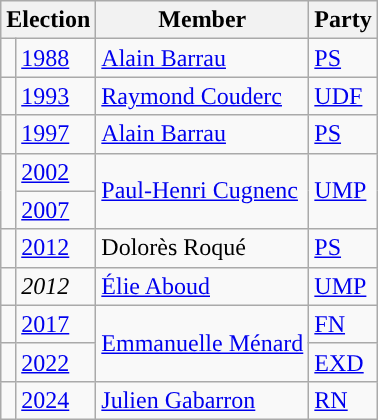<table class="wikitable">
<tr>
<th colspan="2">Election</th>
<th>Member</th>
<th>Party</th>
</tr>
<tr>
<td style="color:inherit;background-color: "></td>
<td><a href='#'>1988</a></td>
<td><a href='#'>Alain Barrau</a></td>
<td><a href='#'>PS</a></td>
</tr>
<tr>
<td style="color:inherit;background-color: "></td>
<td><a href='#'>1993</a></td>
<td><a href='#'>Raymond Couderc</a></td>
<td><a href='#'>UDF</a></td>
</tr>
<tr>
<td style="color:inherit;background-color: "></td>
<td><a href='#'>1997</a></td>
<td><a href='#'>Alain Barrau</a></td>
<td><a href='#'>PS</a></td>
</tr>
<tr>
<td rowspan=2 style="color:inherit;background-color: "></td>
<td><a href='#'>2002</a></td>
<td rowspan=2><a href='#'>Paul-Henri Cugnenc</a></td>
<td rowspan=2><a href='#'>UMP</a></td>
</tr>
<tr>
<td><a href='#'>2007</a></td>
</tr>
<tr>
<td style="color:inherit;background-color: "></td>
<td><a href='#'>2012</a></td>
<td>Dolorès Roqué</td>
<td><a href='#'>PS</a></td>
</tr>
<tr>
<td style="color:inherit;background-color: "></td>
<td><em>2012</em></td>
<td><a href='#'>Élie Aboud</a></td>
<td><a href='#'>UMP</a></td>
</tr>
<tr>
<td style="color:inherit;background-color: "></td>
<td><a href='#'>2017</a></td>
<td rowspan="2"><a href='#'>Emmanuelle Ménard</a></td>
<td><a href='#'>FN</a></td>
</tr>
<tr>
<td style="color:inherit;background-color: "></td>
<td><a href='#'>2022</a></td>
<td><a href='#'>EXD</a></td>
</tr>
<tr>
<td style="color:inherit;background-color: "></td>
<td><a href='#'>2024</a></td>
<td><a href='#'>Julien Gabarron</a></td>
<td><a href='#'>RN</a></td>
</tr>
</table>
